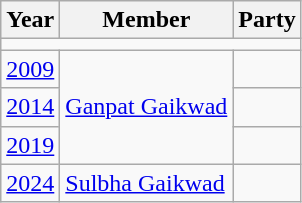<table class="wikitable">
<tr>
<th>Year</th>
<th>Member</th>
<th colspan="2">Party</th>
</tr>
<tr>
<td colspan="4"></td>
</tr>
<tr>
<td><a href='#'>2009</a></td>
<td rowspan="3"><a href='#'>Ganpat Gaikwad</a></td>
<td></td>
</tr>
<tr>
<td><a href='#'>2014</a></td>
</tr>
<tr>
<td><a href='#'>2019</a></td>
<td></td>
</tr>
<tr>
<td><a href='#'>2024</a></td>
<td><a href='#'>Sulbha Gaikwad</a></td>
</tr>
</table>
